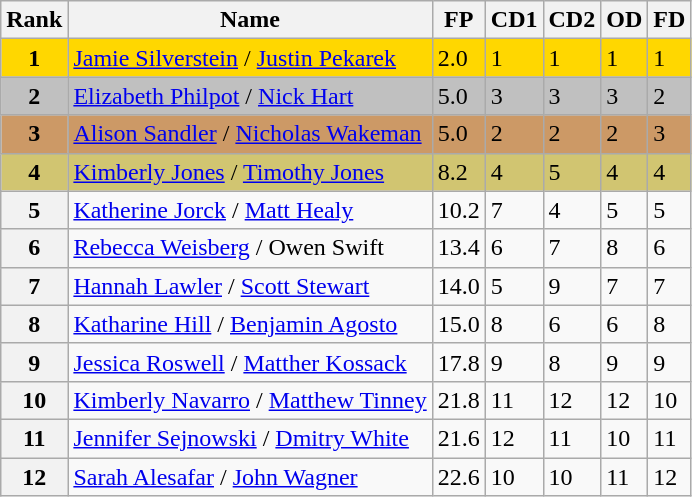<table class="wikitable sortable">
<tr>
<th>Rank</th>
<th>Name</th>
<th>FP</th>
<th>CD1</th>
<th>CD2</th>
<th>OD</th>
<th>FD</th>
</tr>
<tr bgcolor="gold">
<td align="center"><strong>1</strong></td>
<td><a href='#'>Jamie Silverstein</a> / <a href='#'>Justin Pekarek</a></td>
<td>2.0</td>
<td>1</td>
<td>1</td>
<td>1</td>
<td>1</td>
</tr>
<tr bgcolor="silver">
<td align="center"><strong>2</strong></td>
<td><a href='#'>Elizabeth Philpot</a> / <a href='#'>Nick Hart</a></td>
<td>5.0</td>
<td>3</td>
<td>3</td>
<td>3</td>
<td>2</td>
</tr>
<tr bgcolor="cc9966">
<td align="center"><strong>3</strong></td>
<td><a href='#'>Alison Sandler</a> / <a href='#'>Nicholas Wakeman</a></td>
<td>5.0</td>
<td>2</td>
<td>2</td>
<td>2</td>
<td>3</td>
</tr>
<tr bgcolor="#d1c571">
<td align="center"><strong>4</strong></td>
<td><a href='#'>Kimberly Jones</a> / <a href='#'>Timothy Jones</a></td>
<td>8.2</td>
<td>4</td>
<td>5</td>
<td>4</td>
<td>4</td>
</tr>
<tr>
<th>5</th>
<td><a href='#'>Katherine Jorck</a> / <a href='#'>Matt Healy</a></td>
<td>10.2</td>
<td>7</td>
<td>4</td>
<td>5</td>
<td>5</td>
</tr>
<tr>
<th>6</th>
<td><a href='#'>Rebecca Weisberg</a> / Owen Swift</td>
<td>13.4</td>
<td>6</td>
<td>7</td>
<td>8</td>
<td>6</td>
</tr>
<tr>
<th>7</th>
<td><a href='#'>Hannah Lawler</a> / <a href='#'>Scott Stewart</a></td>
<td>14.0</td>
<td>5</td>
<td>9</td>
<td>7</td>
<td>7</td>
</tr>
<tr>
<th>8</th>
<td><a href='#'>Katharine Hill</a> / <a href='#'>Benjamin Agosto</a></td>
<td>15.0</td>
<td>8</td>
<td>6</td>
<td>6</td>
<td>8</td>
</tr>
<tr>
<th>9</th>
<td><a href='#'>Jessica Roswell</a> / <a href='#'>Matther Kossack</a></td>
<td>17.8</td>
<td>9</td>
<td>8</td>
<td>9</td>
<td>9</td>
</tr>
<tr>
<th>10</th>
<td><a href='#'>Kimberly Navarro</a> / <a href='#'>Matthew Tinney</a></td>
<td>21.8</td>
<td>11</td>
<td>12</td>
<td>12</td>
<td>10</td>
</tr>
<tr>
<th>11</th>
<td><a href='#'>Jennifer Sejnowski</a> / <a href='#'>Dmitry White</a></td>
<td>21.6</td>
<td>12</td>
<td>11</td>
<td>10</td>
<td>11</td>
</tr>
<tr>
<th>12</th>
<td><a href='#'>Sarah Alesafar</a> / <a href='#'>John Wagner</a></td>
<td>22.6</td>
<td>10</td>
<td>10</td>
<td>11</td>
<td>12</td>
</tr>
</table>
